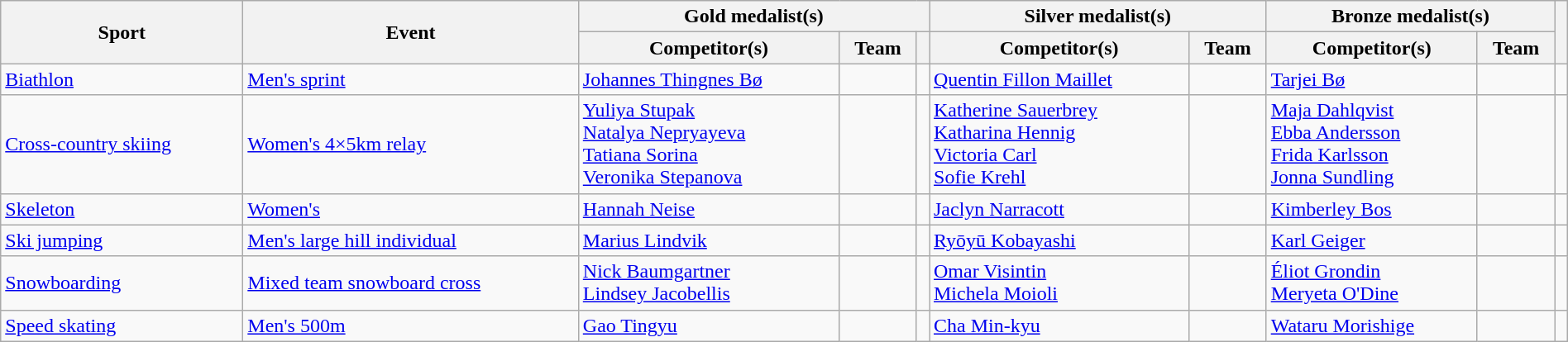<table class="wikitable" style="width:100%;">
<tr>
<th rowspan="2">Sport</th>
<th rowspan="2">Event</th>
<th colspan="3">Gold medalist(s)</th>
<th colspan="2">Silver medalist(s)</th>
<th colspan="2">Bronze medalist(s)</th>
<th rowspan="2"></th>
</tr>
<tr>
<th>Competitor(s)</th>
<th>Team</th>
<th></th>
<th>Competitor(s)</th>
<th>Team</th>
<th>Competitor(s)</th>
<th>Team</th>
</tr>
<tr>
<td><a href='#'>Biathlon</a></td>
<td><a href='#'>Men's sprint</a></td>
<td><a href='#'>Johannes Thingnes Bø</a></td>
<td></td>
<td></td>
<td><a href='#'>Quentin Fillon Maillet</a></td>
<td></td>
<td><a href='#'>Tarjei Bø</a></td>
<td></td>
<td></td>
</tr>
<tr>
<td><a href='#'>Cross-country skiing</a></td>
<td><a href='#'>Women's 4×5km relay</a></td>
<td><a href='#'>Yuliya Stupak</a><br><a href='#'>Natalya Nepryayeva</a><br><a href='#'>Tatiana Sorina</a><br><a href='#'>Veronika Stepanova</a></td>
<td></td>
<td></td>
<td><a href='#'>Katherine Sauerbrey</a><br><a href='#'>Katharina Hennig</a><br><a href='#'>Victoria Carl</a><br><a href='#'>Sofie Krehl</a></td>
<td></td>
<td><a href='#'>Maja Dahlqvist</a><br><a href='#'>Ebba Andersson</a><br><a href='#'>Frida Karlsson</a><br><a href='#'>Jonna Sundling</a></td>
<td></td>
<td></td>
</tr>
<tr>
<td><a href='#'>Skeleton</a></td>
<td><a href='#'>Women's</a></td>
<td><a href='#'>Hannah Neise</a></td>
<td></td>
<td></td>
<td><a href='#'>Jaclyn Narracott</a></td>
<td></td>
<td><a href='#'>Kimberley Bos</a></td>
<td></td>
<td></td>
</tr>
<tr>
<td><a href='#'>Ski jumping</a></td>
<td><a href='#'>Men's large hill individual</a></td>
<td><a href='#'>Marius Lindvik</a></td>
<td></td>
<td></td>
<td><a href='#'>Ryōyū Kobayashi</a></td>
<td></td>
<td><a href='#'>Karl Geiger</a></td>
<td></td>
<td></td>
</tr>
<tr>
<td><a href='#'>Snowboarding</a></td>
<td><a href='#'>Mixed team snowboard cross</a></td>
<td><a href='#'>Nick Baumgartner</a><br><a href='#'>Lindsey Jacobellis</a></td>
<td></td>
<td></td>
<td><a href='#'>Omar Visintin</a><br><a href='#'>Michela Moioli</a></td>
<td></td>
<td><a href='#'>Éliot Grondin</a><br><a href='#'>Meryeta O'Dine</a></td>
<td></td>
<td></td>
</tr>
<tr>
<td><a href='#'>Speed skating</a></td>
<td><a href='#'>Men's 500m</a></td>
<td><a href='#'>Gao Tingyu</a></td>
<td></td>
<td></td>
<td><a href='#'>Cha Min-kyu</a></td>
<td></td>
<td><a href='#'>Wataru Morishige</a></td>
<td></td>
<td></td>
</tr>
</table>
